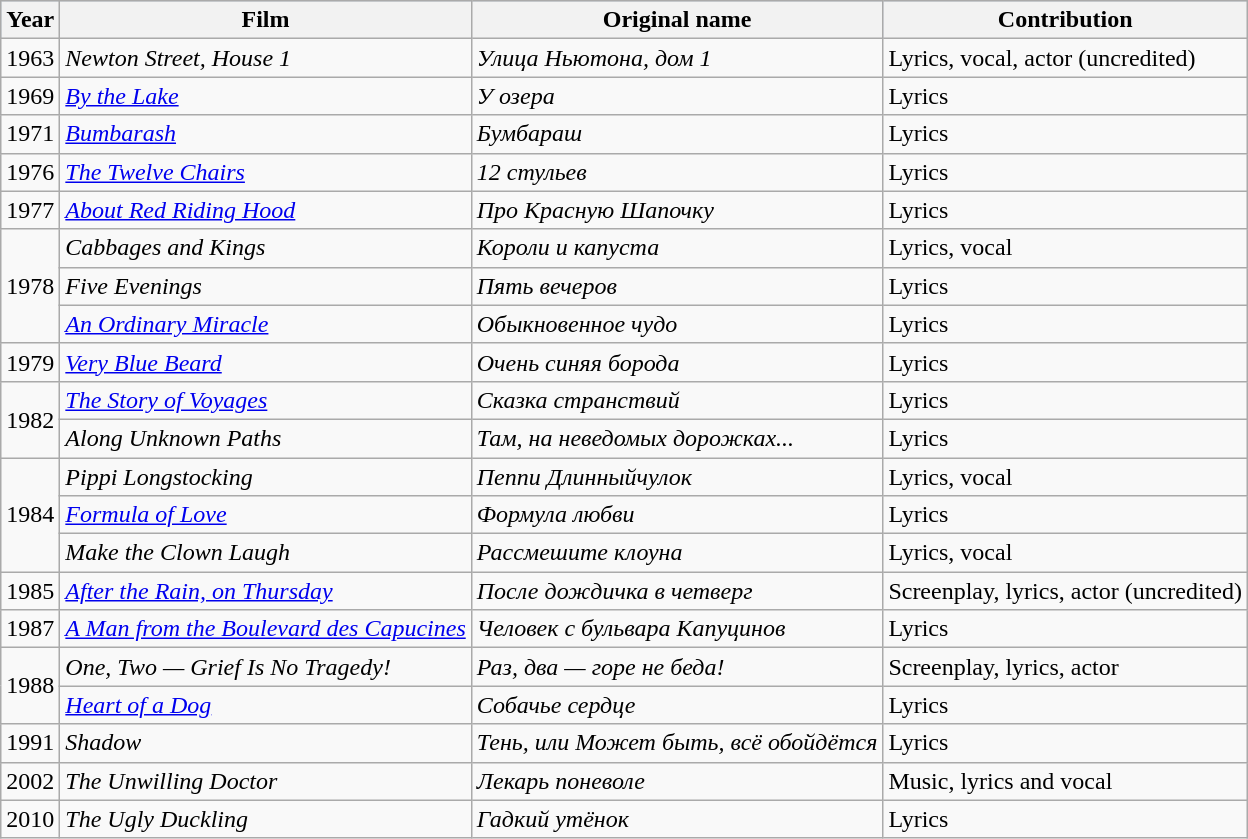<table class="wikitable">
<tr style="background:#b0c4de; text-align:center;">
<th>Year</th>
<th>Film</th>
<th>Original name</th>
<th>Contribution</th>
</tr>
<tr rowspan="3">
<td>1963</td>
<td><em>Newton Street, House 1</em></td>
<td><em>Улица Ньютона, дом 1</em></td>
<td>Lyrics, vocal, actor (uncredited)</td>
</tr>
<tr>
<td>1969</td>
<td><em><a href='#'>By the Lake</a></em></td>
<td><em>У озера</em></td>
<td>Lyrics</td>
</tr>
<tr>
<td>1971</td>
<td><em><a href='#'>Bumbarash</a></em></td>
<td><em>Бумбараш</em></td>
<td>Lyrics</td>
</tr>
<tr>
<td>1976</td>
<td><em><a href='#'>The Twelve Chairs</a></em></td>
<td><em>12 стульев</em></td>
<td>Lyrics</td>
</tr>
<tr>
<td>1977</td>
<td><em><a href='#'>About Red Riding Hood</a></em></td>
<td><em>Про Красную Шапочку</em></td>
<td>Lyrics</td>
</tr>
<tr>
<td rowspan="3">1978</td>
<td><em>Cabbages and Kings</em></td>
<td><em>Короли и капуста</em></td>
<td>Lyrics, vocal</td>
</tr>
<tr>
<td><em>Five Evenings</em></td>
<td><em>Пять вечеров</em></td>
<td>Lyrics</td>
</tr>
<tr>
<td><em><a href='#'>An Ordinary Miracle</a></em></td>
<td><em>Обыкновенное чудо</em></td>
<td>Lyrics</td>
</tr>
<tr>
<td>1979</td>
<td><em><a href='#'>Very Blue Beard</a></em></td>
<td><em>Очень синяя борода</em></td>
<td>Lyrics</td>
</tr>
<tr>
<td rowspan="2">1982</td>
<td><em><a href='#'>The Story of Voyages</a></em></td>
<td><em>Сказка странствий</em></td>
<td>Lyrics</td>
</tr>
<tr>
<td><em>Along Unknown Paths</em></td>
<td><em>Там, на неведомых дорожках...</em></td>
<td>Lyrics</td>
</tr>
<tr>
<td rowspan="3">1984</td>
<td><em>Pippi Longstocking</em></td>
<td><em>Пеппи Длинныйчулок</em></td>
<td>Lyrics, vocal</td>
</tr>
<tr>
<td><em><a href='#'>Formula of Love</a></em></td>
<td><em>Формула любви</em></td>
<td>Lyrics</td>
</tr>
<tr>
<td><em>Make the Clown Laugh</em></td>
<td><em>Рассмешите клоуна</em></td>
<td>Lyrics, vocal</td>
</tr>
<tr>
<td>1985</td>
<td><em><a href='#'>After the Rain, on Thursday</a></em></td>
<td><em>После дождичка в четверг</em></td>
<td>Screenplay, lyrics, actor (uncredited)</td>
</tr>
<tr>
<td>1987</td>
<td><em><a href='#'>A Man from the Boulevard des Capucines</a></em></td>
<td><em>Человек с бульвара Капуцинов</em></td>
<td>Lyrics</td>
</tr>
<tr>
<td rowspan="2">1988</td>
<td><em>One, Two — Grief Is No Tragedy!</em></td>
<td><em>Раз, два — горе не беда!</em></td>
<td>Screenplay, lyrics, actor</td>
</tr>
<tr>
<td><em><a href='#'>Heart of a Dog</a></em></td>
<td><em>Собачье сердце</em></td>
<td>Lyrics</td>
</tr>
<tr>
<td>1991</td>
<td><em>Shadow</em></td>
<td><em>Тень, или Может быть, всё обойдётся</em></td>
<td>Lyrics</td>
</tr>
<tr>
<td>2002</td>
<td><em>The Unwilling Doctor</em></td>
<td><em>Лекарь поневоле</em></td>
<td>Music, lyrics and vocal</td>
</tr>
<tr>
<td>2010</td>
<td><em>The Ugly Duckling</em></td>
<td><em>Гадкий утёнок</em></td>
<td>Lyrics</td>
</tr>
</table>
